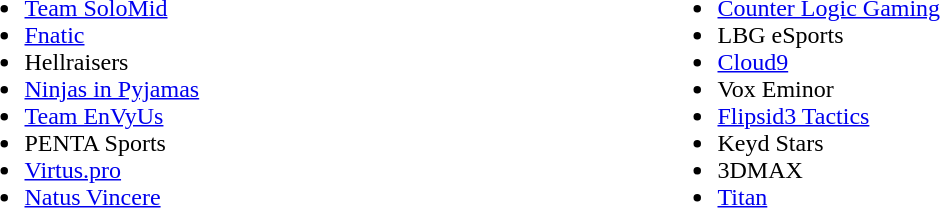<table cellspacing="10">
<tr>
<td valign="top" width="450px"><br><ul><li><a href='#'>Team SoloMid</a></li><li><a href='#'>Fnatic</a></li><li>Hellraisers</li><li><a href='#'>Ninjas in Pyjamas</a></li><li><a href='#'>Team EnVyUs</a></li><li>PENTA Sports</li><li><a href='#'>Virtus.pro</a></li><li><a href='#'>Natus Vincere</a></li></ul></td>
<td valign="top"><br><ul><li><a href='#'>Counter Logic Gaming</a></li><li>LBG eSports</li><li><a href='#'>Cloud9</a></li><li>Vox Eminor</li><li><a href='#'>Flipsid3 Tactics</a></li><li>Keyd Stars</li><li>3DMAX</li><li><a href='#'>Titan</a></li></ul></td>
</tr>
<tr>
</tr>
</table>
